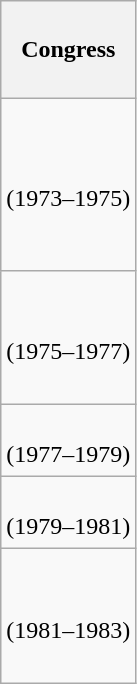<table class="wikitable" style="float:left; margin:0; margin-right:-0.5px; margin-top:14px; text-align:center;">
<tr style="white-space:nowrap; height:4.04em;">
<th>Congress</th>
</tr>
<tr style="white-space:nowrap; height:7.2em;">
<td><strong></strong><br>(1973–1975)</td>
</tr>
<tr style="white-space:nowrap; height:5.58em">
<td><strong></strong><br>(1975–1977)</td>
</tr>
<tr style="white-space:nowrap; height:3em">
<td><strong></strong><br>(1977–1979)</td>
</tr>
<tr style="white-space:nowrap; height:3em">
<td><strong></strong><br>(1979–1981)</td>
</tr>
<tr style="white-space:nowrap; height:5.62em">
<td><strong></strong><br>(1981–1983)</td>
</tr>
</table>
